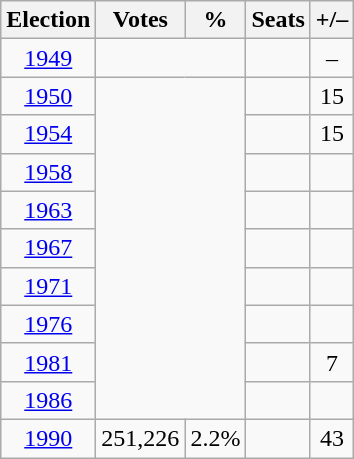<table class=wikitable style=text-align:center>
<tr>
<th>Election</th>
<th>Votes</th>
<th>%</th>
<th>Seats</th>
<th>+/–</th>
</tr>
<tr>
<td><a href='#'>1949</a></td>
<td colspan="2"></td>
<td></td>
<td>–</td>
</tr>
<tr>
<td><a href='#'>1950</a></td>
<td colspan="2" rowspan="9"></td>
<td></td>
<td> 15</td>
</tr>
<tr>
<td><a href='#'>1954</a></td>
<td></td>
<td> 15</td>
</tr>
<tr>
<td><a href='#'>1958</a></td>
<td></td>
<td></td>
</tr>
<tr>
<td><a href='#'>1963</a></td>
<td></td>
<td></td>
</tr>
<tr>
<td><a href='#'>1967</a></td>
<td></td>
<td></td>
</tr>
<tr>
<td><a href='#'>1971</a></td>
<td></td>
<td></td>
</tr>
<tr>
<td><a href='#'>1976</a></td>
<td></td>
<td></td>
</tr>
<tr>
<td><a href='#'>1981</a></td>
<td></td>
<td> 7</td>
</tr>
<tr>
<td><a href='#'>1986</a></td>
<td></td>
<td></td>
</tr>
<tr>
<td><a href='#'>1990</a></td>
<td>251,226</td>
<td>2.2%</td>
<td></td>
<td> 43</td>
</tr>
</table>
